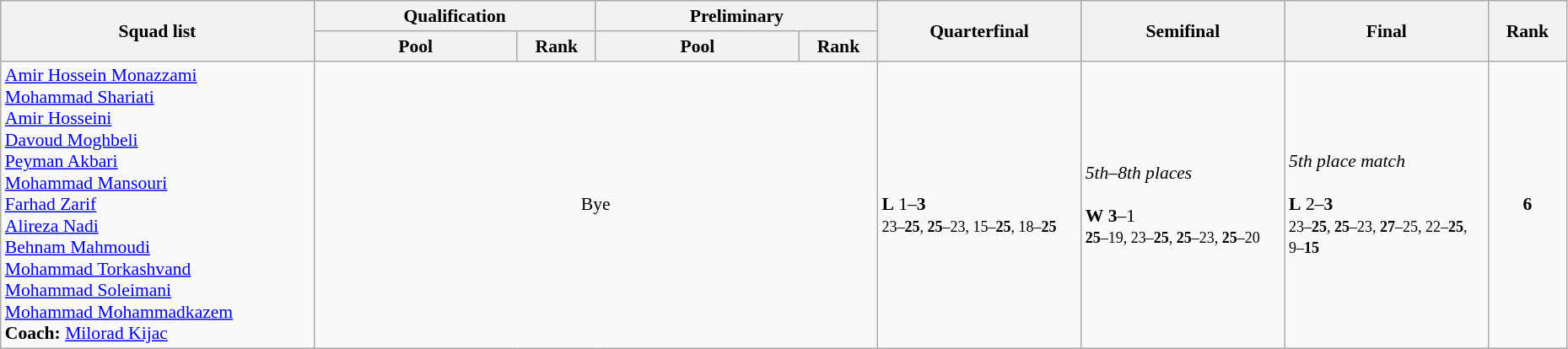<table class="wikitable" width="98%" style="text-align:left; font-size:90%">
<tr>
<th rowspan="2" width="20%">Squad list</th>
<th colspan="2">Qualification</th>
<th colspan="2">Preliminary</th>
<th rowspan="2" width="13%">Quarterfinal</th>
<th rowspan="2" width="13%">Semifinal</th>
<th rowspan="2" width="13%">Final</th>
<th rowspan="2" width="5%">Rank</th>
</tr>
<tr>
<th width="13%">Pool</th>
<th width="5%">Rank</th>
<th width="13%">Pool</th>
<th width="5%">Rank</th>
</tr>
<tr>
<td><a href='#'>Amir Hossein Monazzami</a><br><a href='#'>Mohammad Shariati</a><br><a href='#'>Amir Hosseini</a><br><a href='#'>Davoud Moghbeli</a><br><a href='#'>Peyman Akbari</a><br><a href='#'>Mohammad Mansouri</a><br><a href='#'>Farhad Zarif</a><br><a href='#'>Alireza Nadi</a><br><a href='#'>Behnam Mahmoudi</a><br><a href='#'>Mohammad Torkashvand</a><br><a href='#'>Mohammad Soleimani</a><br><a href='#'>Mohammad Mohammadkazem</a><br> <strong>Coach:</strong>  <a href='#'>Milorad Kijac</a></td>
<td align="center"  colspan="4">Bye</td>
<td><br><strong>L</strong> 1–<strong>3</strong><br><small>23–<strong>25</strong>, <strong>25</strong>–23, 15–<strong>25</strong>, 18–<strong>25</strong></small></td>
<td><em>5th–8th places</em><br><br><strong>W</strong> <strong>3</strong>–1<br><small><strong>25</strong>–19, 23–<strong>25</strong>, <strong>25</strong>–23, <strong>25</strong>–20</small></td>
<td><em>5th place match</em><br><br><strong>L</strong> 2–<strong>3</strong><br><small>23–<strong>25</strong>, <strong>25</strong>–23, <strong>27</strong>–25, 22–<strong>25</strong>, 9–<strong>15</strong></small></td>
<td align="center"><strong>6</strong></td>
</tr>
</table>
